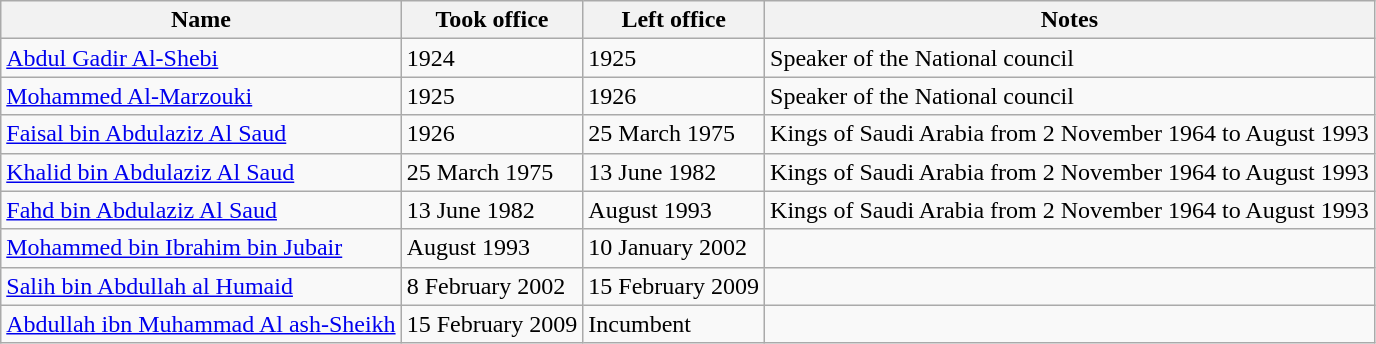<table class="wikitable">
<tr>
<th>Name</th>
<th>Took office</th>
<th>Left office</th>
<th>Notes</th>
</tr>
<tr>
<td><a href='#'>Abdul Gadir Al-Shebi</a></td>
<td>1924</td>
<td>1925</td>
<td>Speaker of the National council</td>
</tr>
<tr>
<td><a href='#'>Mohammed Al-Marzouki</a></td>
<td>1925</td>
<td>1926</td>
<td>Speaker of the National council</td>
</tr>
<tr>
<td><a href='#'>Faisal bin Abdulaziz Al Saud</a></td>
<td>1926</td>
<td>25 March 1975</td>
<td>Kings of Saudi Arabia from 2 November 1964 to August 1993</td>
</tr>
<tr>
<td><a href='#'>Khalid bin Abdulaziz Al Saud</a></td>
<td>25 March 1975</td>
<td>13 June 1982</td>
<td>Kings of Saudi Arabia from 2 November 1964 to August 1993</td>
</tr>
<tr>
<td><a href='#'>Fahd bin Abdulaziz Al Saud</a></td>
<td>13 June 1982</td>
<td>August 1993</td>
<td>Kings of Saudi Arabia from 2 November 1964 to August 1993</td>
</tr>
<tr>
<td><a href='#'>Mohammed bin Ibrahim bin Jubair</a></td>
<td>August 1993</td>
<td>10 January 2002</td>
<td></td>
</tr>
<tr>
<td><a href='#'>Salih bin Abdullah al Humaid</a></td>
<td>8 February 2002</td>
<td>15 February 2009</td>
<td></td>
</tr>
<tr>
<td><a href='#'>Abdullah ibn Muhammad Al ash-Sheikh</a></td>
<td>15 February 2009</td>
<td>Incumbent</td>
<td></td>
</tr>
</table>
